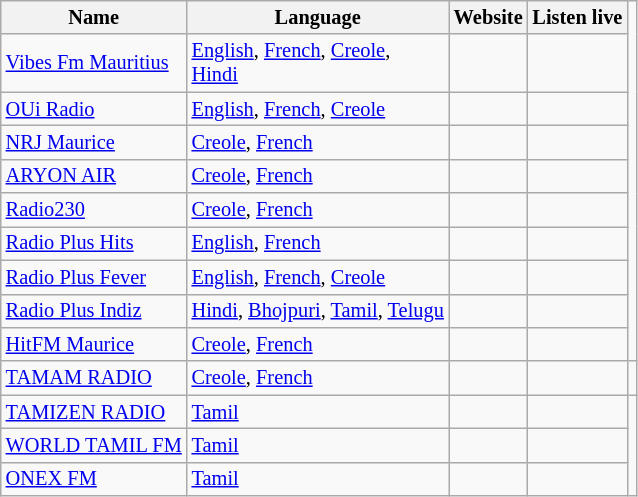<table class="wikitable" style="font-size: 85%;">
<tr>
<th>Name</th>
<th>Language</th>
<th>Website</th>
<th>Listen live</th>
</tr>
<tr>
<td><a href='#'>Vibes Fm Mauritius</a></td>
<td><a href='#'>English</a>, <a href='#'>French</a>, <a href='#'>Creole</a>,<br><a href='#'>Hindi</a></td>
<td></td>
<td></td>
</tr>
<tr>
<td><a href='#'>OUi Radio</a></td>
<td><a href='#'>English</a>, <a href='#'>French</a>, <a href='#'>Creole</a></td>
<td></td>
<td></td>
</tr>
<tr>
<td><a href='#'>NRJ Maurice</a></td>
<td><a href='#'>Creole</a>, <a href='#'>French</a></td>
<td></td>
<td></td>
</tr>
<tr>
<td><a href='#'>ARYON AIR</a></td>
<td><a href='#'>Creole</a>, <a href='#'>French</a></td>
<td></td>
<td></td>
</tr>
<tr>
<td><a href='#'>Radio230</a></td>
<td><a href='#'>Creole</a>, <a href='#'>French</a></td>
<td></td>
<td></td>
</tr>
<tr>
<td><a href='#'>Radio Plus Hits</a></td>
<td><a href='#'>English</a>, <a href='#'>French</a></td>
<td></td>
<td></td>
</tr>
<tr>
<td><a href='#'>Radio Plus Fever</a></td>
<td><a href='#'>English</a>, <a href='#'>French</a>, <a href='#'>Creole</a></td>
<td></td>
<td></td>
</tr>
<tr>
<td><a href='#'>Radio Plus Indiz</a></td>
<td><a href='#'>Hindi</a>, <a href='#'>Bhojpuri</a>, <a href='#'>Tamil</a>, <a href='#'>Telugu</a></td>
<td></td>
<td></td>
</tr>
<tr>
<td><a href='#'>HitFM Maurice</a></td>
<td><a href='#'>Creole</a>, <a href='#'>French</a></td>
<td></td>
<td></td>
</tr>
<tr>
<td><a href='#'>TAMAM RADIO</a></td>
<td><a href='#'>Creole</a>, <a href='#'>French</a></td>
<td></td>
<td></td>
<td></td>
</tr>
<tr>
<td><a href='#'>TAMIZEN RADIO</a></td>
<td><a href='#'>Tamil</a></td>
<td></td>
<td></td>
</tr>
<tr>
<td><a href='#'>WORLD TAMIL FM</a></td>
<td><a href='#'>Tamil</a></td>
<td></td>
<td></td>
</tr>
<tr>
<td><a href='#'>ONEX FM</a></td>
<td><a href='#'>Tamil</a></td>
<td></td>
<td></td>
</tr>
</table>
